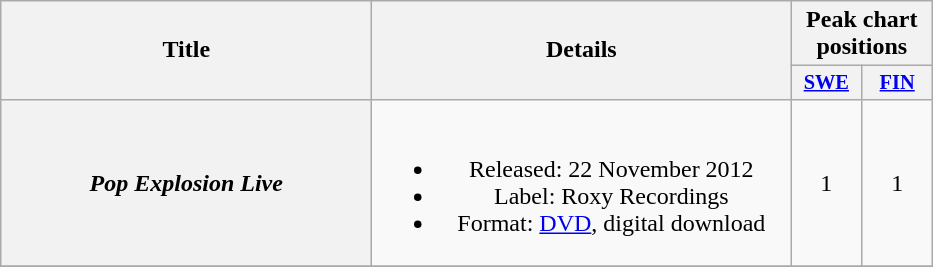<table class="wikitable plainrowheaders" style="text-align:center;">
<tr>
<th scope="col" rowspan="2" style="width:15em;">Title</th>
<th scope="col" rowspan="2" style="width:17em;">Details</th>
<th scope="col" colspan="2">Peak chart positions</th>
</tr>
<tr>
<th scope="col" style="width:3em;font-size:85%;"><a href='#'>SWE</a><br></th>
<th scope="col" style="width:3em;font-size:85%;"><a href='#'>FIN</a><br></th>
</tr>
<tr>
<th scope="row"><em>Pop Explosion Live</em></th>
<td><br><ul><li>Released: 22 November 2012</li><li>Label: Roxy Recordings</li><li>Format: <a href='#'>DVD</a>, digital download</li></ul></td>
<td>1</td>
<td>1</td>
</tr>
<tr>
</tr>
</table>
